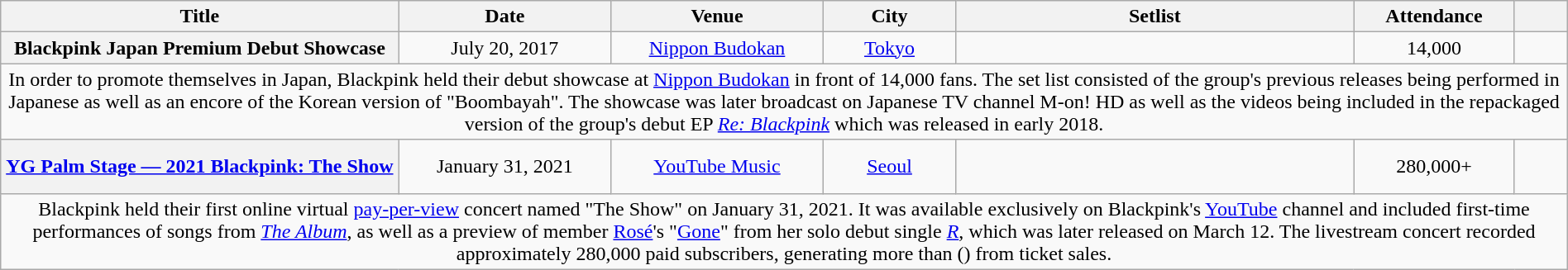<table class="wikitable sortable plainrowheaders" style="text-align:center;" width=100%>
<tr>
<th style="width:15%;">Title</th>
<th style="width:8%;">Date</th>
<th style="width:8%;">Venue</th>
<th style="width:5%;">City</th>
<th style="width:15%;">Setlist</th>
<th style="width:5%;">Attendance</th>
<th scope="col" width=2% class="unsortable"></th>
</tr>
<tr>
<th scope="row">Blackpink Japan Premium Debut Showcase</th>
<td>July 20, 2017</td>
<td><a href='#'>Nippon Budokan</a></td>
<td><a href='#'>Tokyo</a></td>
<td></td>
<td>14,000</td>
<td></td>
</tr>
<tr>
<td colspan="7">In order to promote themselves in Japan, Blackpink held their debut showcase at <a href='#'>Nippon Budokan</a> in front of 14,000 fans. The set list consisted of the group's previous releases being performed in Japanese as well as an encore of the Korean version of "Boombayah". The showcase was later broadcast on Japanese TV channel M-on! HD as well as the videos being included in the repackaged version of the group's debut EP <em><a href='#'>Re: Blackpink</a></em> which was released in early 2018.</td>
</tr>
<tr>
<th scope="row"><a href='#'>YG Palm Stage ― 2021 Blackpink: The Show</a></th>
<td>January 31, 2021</td>
<td><a href='#'>YouTube Music</a></td>
<td><a href='#'>Seoul</a></td>
<td></td>
<td>280,000+</td>
<td><br><br></td>
</tr>
<tr>
<td colspan="7">Blackpink held their first online virtual <a href='#'>pay-per-view</a> concert named "The Show" on January 31, 2021. It was available exclusively on Blackpink's <a href='#'>YouTube</a> channel and included first-time performances of songs from <em><a href='#'>The Album</a></em>, as well as a preview of member <a href='#'>Rosé</a>'s "<a href='#'>Gone</a>" from her solo debut single <em><a href='#'>R</a></em>, which was later released on March 12. The livestream concert recorded approximately 280,000 paid subscribers, generating more than  () from ticket sales.</td>
</tr>
</table>
